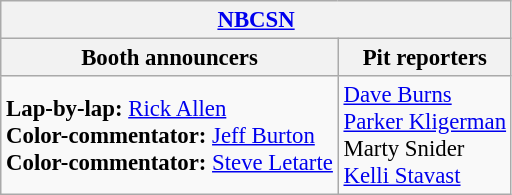<table class="wikitable" style="font-size: 95%">
<tr>
<th colspan="2"><a href='#'>NBCSN</a></th>
</tr>
<tr>
<th>Booth announcers</th>
<th>Pit reporters</th>
</tr>
<tr>
<td><strong>Lap-by-lap:</strong> <a href='#'>Rick Allen</a><br><strong>Color-commentator:</strong> <a href='#'>Jeff Burton</a><br><strong>Color-commentator:</strong> <a href='#'>Steve Letarte</a></td>
<td><a href='#'>Dave Burns</a><br><a href='#'>Parker Kligerman</a><br>Marty Snider<br><a href='#'>Kelli Stavast</a></td>
</tr>
</table>
